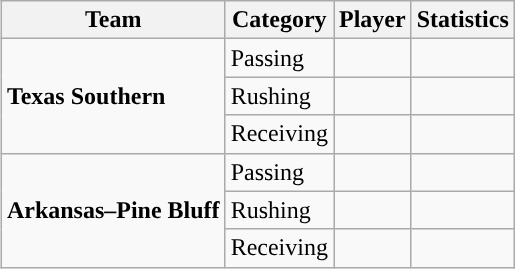<table class="wikitable" style="float: right;">
<tr>
<th>Team</th>
<th>Category</th>
<th>Player</th>
<th>Statistics</th>
</tr>
<tr>
<td rowspan=3><strong>Texas Southern</strong></td>
<td>Passing</td>
<td></td>
<td></td>
</tr>
<tr>
<td>Rushing</td>
<td></td>
<td></td>
</tr>
<tr>
<td>Receiving</td>
<td></td>
<td></td>
</tr>
<tr>
<td rowspan=3><strong>Arkansas–Pine Bluff</strong></td>
<td>Passing</td>
<td></td>
<td></td>
</tr>
<tr>
<td>Rushing</td>
<td></td>
<td></td>
</tr>
<tr>
<td>Receiving</td>
<td></td>
<td></td>
</tr>
</table>
